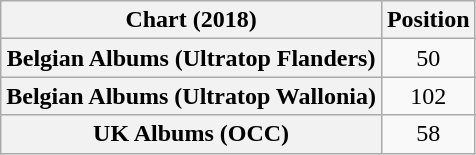<table class="wikitable sortable plainrowheaders" style="text-align:center">
<tr>
<th scope="col">Chart (2018)</th>
<th scope="col">Position</th>
</tr>
<tr>
<th scope="row">Belgian Albums (Ultratop Flanders)</th>
<td>50</td>
</tr>
<tr>
<th scope="row">Belgian Albums (Ultratop Wallonia)</th>
<td>102</td>
</tr>
<tr>
<th scope="row">UK Albums (OCC)</th>
<td>58</td>
</tr>
</table>
